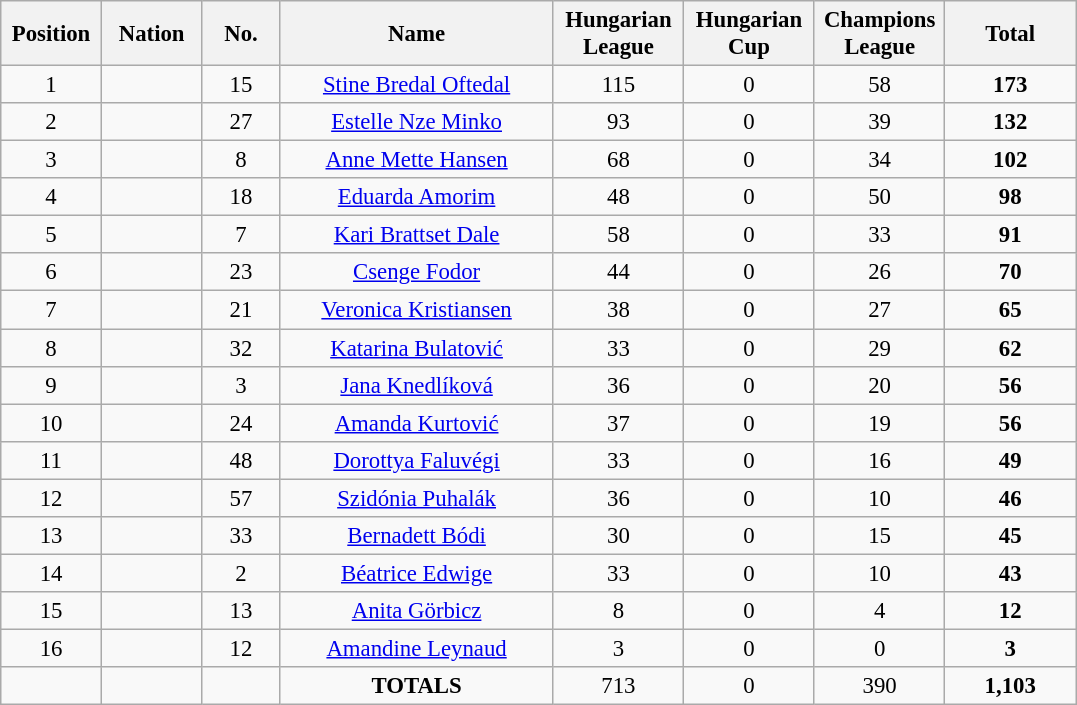<table class="wikitable" style="font-size: 95%; text-align: center">
<tr>
<th width=60>Position</th>
<th width=60>Nation</th>
<th width=45>No.</th>
<th width=175>Name</th>
<th width=80>Hungarian League</th>
<th width=80>Hungarian Cup</th>
<th width=80>Champions League</th>
<th width=80>Total</th>
</tr>
<tr>
<td>1</td>
<td></td>
<td>15</td>
<td><a href='#'>Stine Bredal Oftedal</a></td>
<td>115</td>
<td>0</td>
<td>58</td>
<td><strong>173</strong></td>
</tr>
<tr>
<td>2</td>
<td></td>
<td>27</td>
<td><a href='#'>Estelle Nze Minko</a></td>
<td>93</td>
<td>0</td>
<td>39</td>
<td><strong>132</strong></td>
</tr>
<tr>
<td>3</td>
<td></td>
<td>8</td>
<td><a href='#'>Anne Mette Hansen</a></td>
<td>68</td>
<td>0</td>
<td>34</td>
<td><strong>102</strong></td>
</tr>
<tr>
<td>4</td>
<td></td>
<td>18</td>
<td><a href='#'>Eduarda Amorim</a></td>
<td>48</td>
<td>0</td>
<td>50</td>
<td><strong>98</strong></td>
</tr>
<tr>
<td>5</td>
<td></td>
<td>7</td>
<td><a href='#'>Kari Brattset Dale</a></td>
<td>58</td>
<td>0</td>
<td>33</td>
<td><strong>91</strong></td>
</tr>
<tr>
<td>6</td>
<td></td>
<td>23</td>
<td><a href='#'>Csenge Fodor</a></td>
<td>44</td>
<td>0</td>
<td>26</td>
<td><strong>70</strong></td>
</tr>
<tr>
<td>7</td>
<td></td>
<td>21</td>
<td><a href='#'>Veronica Kristiansen</a></td>
<td>38</td>
<td>0</td>
<td>27</td>
<td><strong>65</strong></td>
</tr>
<tr>
<td>8</td>
<td></td>
<td>32</td>
<td><a href='#'>Katarina Bulatović</a></td>
<td>33</td>
<td>0</td>
<td>29</td>
<td><strong>62</strong></td>
</tr>
<tr>
<td>9</td>
<td></td>
<td>3</td>
<td><a href='#'>Jana Knedlíková</a></td>
<td>36</td>
<td>0</td>
<td>20</td>
<td><strong>56</strong></td>
</tr>
<tr>
<td>10</td>
<td></td>
<td>24</td>
<td><a href='#'>Amanda Kurtović</a></td>
<td>37</td>
<td>0</td>
<td>19</td>
<td><strong>56</strong></td>
</tr>
<tr>
<td>11</td>
<td></td>
<td>48</td>
<td><a href='#'>Dorottya Faluvégi</a></td>
<td>33</td>
<td>0</td>
<td>16</td>
<td><strong>49</strong></td>
</tr>
<tr>
<td>12</td>
<td></td>
<td>57</td>
<td><a href='#'>Szidónia Puhalák</a></td>
<td>36</td>
<td>0</td>
<td>10</td>
<td><strong>46</strong></td>
</tr>
<tr>
<td>13</td>
<td></td>
<td>33</td>
<td><a href='#'>Bernadett Bódi</a></td>
<td>30</td>
<td>0</td>
<td>15</td>
<td><strong>45</strong></td>
</tr>
<tr>
<td>14</td>
<td></td>
<td>2</td>
<td><a href='#'>Béatrice Edwige</a></td>
<td>33</td>
<td>0</td>
<td>10</td>
<td><strong>43</strong></td>
</tr>
<tr>
<td>15</td>
<td></td>
<td>13</td>
<td><a href='#'>Anita Görbicz</a></td>
<td>8</td>
<td>0</td>
<td>4</td>
<td><strong>12</strong></td>
</tr>
<tr>
<td>16</td>
<td></td>
<td>12</td>
<td><a href='#'>Amandine Leynaud</a></td>
<td>3</td>
<td>0</td>
<td>0</td>
<td><strong>3</strong></td>
</tr>
<tr>
<td></td>
<td></td>
<td></td>
<td><strong>TOTALS</strong></td>
<td>713</td>
<td>0</td>
<td>390</td>
<td><strong>1,103</strong></td>
</tr>
</table>
